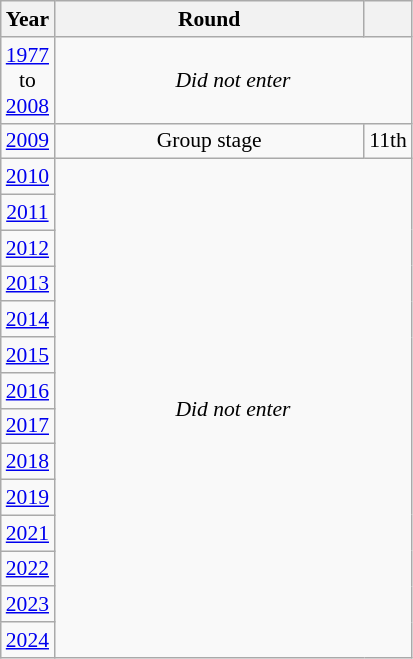<table class="wikitable" style="text-align: center; font-size:90%">
<tr>
<th>Year</th>
<th style="width:200px">Round</th>
<th></th>
</tr>
<tr>
<td><a href='#'>1977</a><br>to<br><a href='#'>2008</a></td>
<td colspan="2"><em>Did not enter</em></td>
</tr>
<tr>
<td><a href='#'>2009</a></td>
<td>Group stage</td>
<td>11th</td>
</tr>
<tr>
<td><a href='#'>2010</a></td>
<td colspan="2" rowspan="14"><em>Did not enter</em></td>
</tr>
<tr>
<td><a href='#'>2011</a></td>
</tr>
<tr>
<td><a href='#'>2012</a></td>
</tr>
<tr>
<td><a href='#'>2013</a></td>
</tr>
<tr>
<td><a href='#'>2014</a></td>
</tr>
<tr>
<td><a href='#'>2015</a></td>
</tr>
<tr>
<td><a href='#'>2016</a></td>
</tr>
<tr>
<td><a href='#'>2017</a></td>
</tr>
<tr>
<td><a href='#'>2018</a></td>
</tr>
<tr>
<td><a href='#'>2019</a></td>
</tr>
<tr>
<td><a href='#'>2021</a></td>
</tr>
<tr>
<td><a href='#'>2022</a></td>
</tr>
<tr>
<td><a href='#'>2023</a></td>
</tr>
<tr>
<td><a href='#'>2024</a></td>
</tr>
</table>
